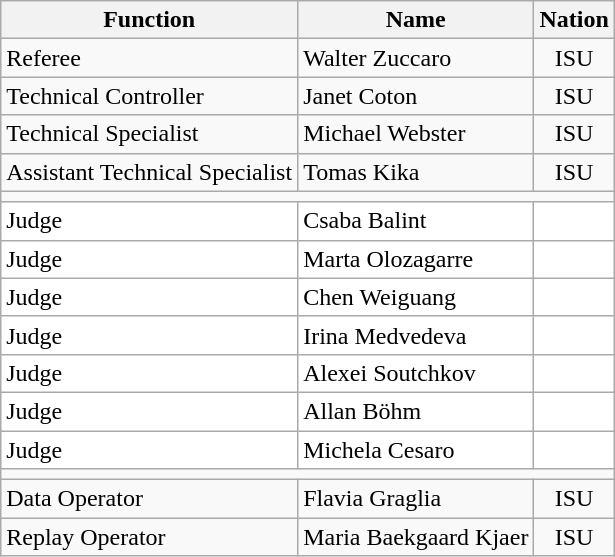<table class="wikitable">
<tr>
<th>Function</th>
<th>Name</th>
<th>Nation</th>
</tr>
<tr>
<td>Referee</td>
<td>Walter Zuccaro</td>
<td style="text-align: center">ISU</td>
</tr>
<tr>
<td>Technical Controller</td>
<td>Janet Coton</td>
<td style="text-align: center">ISU</td>
</tr>
<tr>
<td>Technical Specialist</td>
<td>Michael Webster</td>
<td style="text-align: center">ISU</td>
</tr>
<tr>
<td>Assistant Technical Specialist</td>
<td>Tomas Kika</td>
<td style="text-align: center">ISU</td>
</tr>
<tr>
<td colspan=3></td>
</tr>
<tr style="background-color: white">
<td>Judge</td>
<td>Csaba Balint</td>
<td></td>
</tr>
<tr style="background-color: white">
<td>Judge</td>
<td>Marta Olozagarre</td>
<td></td>
</tr>
<tr style="background-color: white">
<td>Judge</td>
<td>Chen Weiguang</td>
<td></td>
</tr>
<tr style="background-color: white">
<td>Judge</td>
<td>Irina Medvedeva</td>
<td></td>
</tr>
<tr style="background-color: white">
<td>Judge</td>
<td>Alexei Soutchkov</td>
<td></td>
</tr>
<tr style="background-color: white">
<td>Judge</td>
<td>Allan Böhm</td>
<td></td>
</tr>
<tr style="background-color: white">
<td>Judge</td>
<td>Michela Cesaro</td>
<td></td>
</tr>
<tr>
<td colspan=3></td>
</tr>
<tr>
<td>Data Operator</td>
<td>Flavia Graglia</td>
<td style="text-align: center">ISU</td>
</tr>
<tr>
<td>Replay Operator</td>
<td>Maria Baekgaard Kjaer</td>
<td style="text-align: center">ISU</td>
</tr>
</table>
